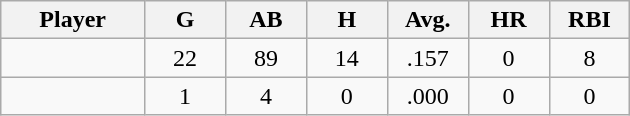<table class="wikitable sortable">
<tr>
<th bgcolor="#DDDDFF" width="16%">Player</th>
<th bgcolor="#DDDDFF" width="9%">G</th>
<th bgcolor="#DDDDFF" width="9%">AB</th>
<th bgcolor="#DDDDFF" width="9%">H</th>
<th bgcolor="#DDDDFF" width="9%">Avg.</th>
<th bgcolor="#DDDDFF" width="9%">HR</th>
<th bgcolor="#DDDDFF" width="9%">RBI</th>
</tr>
<tr align="center">
<td></td>
<td>22</td>
<td>89</td>
<td>14</td>
<td>.157</td>
<td>0</td>
<td>8</td>
</tr>
<tr align="center">
<td></td>
<td>1</td>
<td>4</td>
<td>0</td>
<td>.000</td>
<td>0</td>
<td>0</td>
</tr>
</table>
